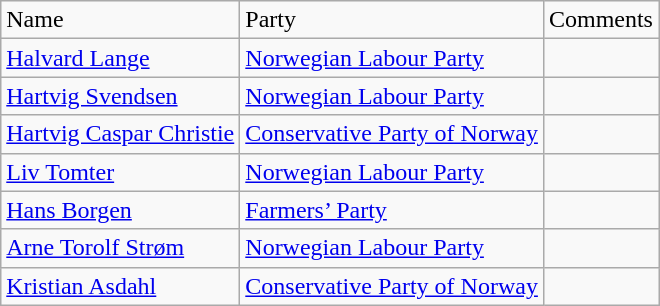<table class="wikitable">
<tr>
<td>Name</td>
<td>Party</td>
<td>Comments</td>
</tr>
<tr>
<td><a href='#'>Halvard Lange</a></td>
<td><a href='#'>Norwegian Labour Party</a></td>
<td></td>
</tr>
<tr>
<td><a href='#'>Hartvig Svendsen</a></td>
<td><a href='#'>Norwegian Labour Party</a></td>
<td></td>
</tr>
<tr>
<td><a href='#'>Hartvig Caspar Christie</a></td>
<td><a href='#'>Conservative Party of Norway</a></td>
<td></td>
</tr>
<tr>
<td><a href='#'>Liv Tomter</a></td>
<td><a href='#'>Norwegian Labour Party</a></td>
<td></td>
</tr>
<tr>
<td><a href='#'>Hans Borgen</a></td>
<td><a href='#'>Farmers’ Party</a></td>
<td></td>
</tr>
<tr>
<td><a href='#'>Arne Torolf Strøm</a></td>
<td><a href='#'>Norwegian Labour Party</a></td>
<td></td>
</tr>
<tr>
<td><a href='#'>Kristian Asdahl</a></td>
<td><a href='#'>Conservative Party of Norway</a></td>
<td></td>
</tr>
</table>
